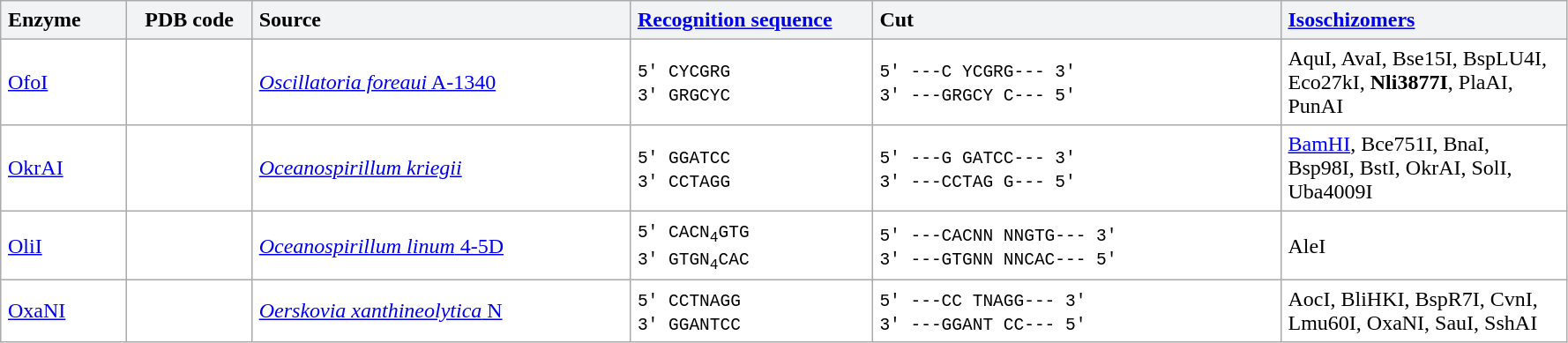<table class="sortable" border="1" cellpadding="5" cellspacing="0" style="border:1px solid #aaa; width:1185px; border-collapse:collapse">
<tr>
<td align="left" style="background:#F2F3F4" width="87px"><strong>Enzyme</strong></td>
<td align="center" style="background:#F2F3F4" width="88px"><strong>PDB code</strong></td>
<td align="left" style="background:#F2F3F4" width="290px"><strong>Source</strong></td>
<td align="left" style="background:#F2F3F4" width="180px"><strong><a href='#'>Recognition sequence</a></strong></td>
<td align="left" style="background:#F2F3F4" width="320px"><strong>Cut</strong></td>
<td align="left" style="background:#F2F3F4" width="215px"><strong><a href='#'>Isoschizomers</a></strong></td>
</tr>
<tr>
<td><a href='#'>OfoI</a></td>
<td></td>
<td><a href='#'><em>Oscillatoria foreaui</em> A-1340</a></td>
<td><code> 5' CYCGRG </code><br> <code> 3' GRGCYC </code></td>
<td><code> 5' ---C  YCGRG--- 3' </code><br> <code> 3' ---GRGCY  C--- 5' </code></td>
<td>AquI, AvaI, Bse15I, BspLU4I, Eco27kI, <span><strong>Nli3877I</strong></span>, PlaAI, PunAI</td>
</tr>
<tr>
<td><a href='#'>OkrAI</a></td>
<td></td>
<td><em><a href='#'>Oceanospirillum kriegii</a></em></td>
<td><code> 5' GGATCC </code><br> <code> 3' CCTAGG </code></td>
<td><code> 5' ---G  GATCC--- 3' </code><br> <code> 3' ---CCTAG  G--- 5' </code></td>
<td><a href='#'>BamHI</a>, Bce751I, BnaI, Bsp98I, BstI, OkrAI, SolI, Uba4009I</td>
</tr>
<tr>
<td><a href='#'>OliI</a></td>
<td></td>
<td><a href='#'><em>Oceanospirillum linum</em> 4-5D</a></td>
<td><code> 5' CACN<sub>4</sub>GTG </code><br> <code> 3' GTGN<sub>4</sub>CAC </code></td>
<td><code> 5' ---CACNN  NNGTG--- 3' </code><br> <code> 3' ---GTGNN  NNCAC--- 5' </code></td>
<td>AleI</td>
</tr>
<tr>
<td><a href='#'>OxaNI</a></td>
<td></td>
<td><a href='#'><em>Oerskovia xanthineolytica</em> N</a></td>
<td><code> 5' CCTNAGG </code><br> <code> 3' GGANTCC </code></td>
<td><code> 5' ---CC  TNAGG--- 3' </code><br> <code> 3' ---GGANT  CC--- 5' </code></td>
<td>AocI, BliHKI, BspR7I, CvnI, Lmu60I, OxaNI, SauI, SshAI</td>
</tr>
</table>
